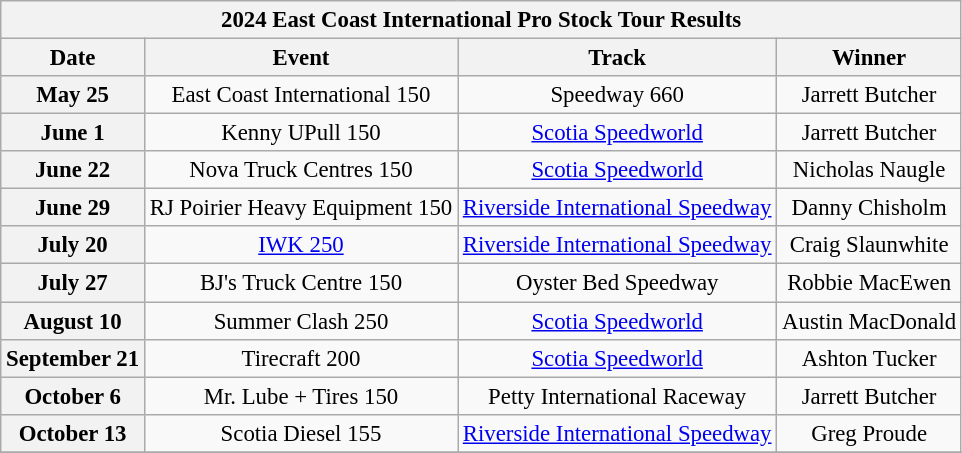<table class="wikitable collapsible collapsed" style="text-align:center; font-size: 95%;">
<tr>
<th colspan=45>2024 East Coast International Pro Stock Tour Results</th>
</tr>
<tr>
<th>Date</th>
<th>Event</th>
<th>Track</th>
<th>Winner</th>
</tr>
<tr>
<th>May 25</th>
<td>East Coast International 150</td>
<td>Speedway 660</td>
<td>Jarrett Butcher</td>
</tr>
<tr>
<th>June 1</th>
<td>Kenny UPull 150</td>
<td><a href='#'>Scotia Speedworld</a></td>
<td>Jarrett Butcher</td>
</tr>
<tr>
<th>June 22</th>
<td>Nova Truck Centres 150</td>
<td><a href='#'>Scotia Speedworld</a></td>
<td>Nicholas Naugle</td>
</tr>
<tr>
<th>June 29</th>
<td>RJ Poirier Heavy Equipment 150</td>
<td><a href='#'>Riverside International Speedway</a></td>
<td>Danny Chisholm</td>
</tr>
<tr>
<th>July 20</th>
<td><a href='#'>IWK 250</a></td>
<td><a href='#'>Riverside International Speedway</a></td>
<td>Craig Slaunwhite</td>
</tr>
<tr>
<th>July 27</th>
<td>BJ's Truck Centre 150</td>
<td>Oyster Bed Speedway</td>
<td>Robbie MacEwen</td>
</tr>
<tr>
<th>August 10</th>
<td>Summer Clash 250</td>
<td><a href='#'>Scotia Speedworld</a></td>
<td>Austin MacDonald</td>
</tr>
<tr>
<th>September 21</th>
<td>Tirecraft 200</td>
<td><a href='#'>Scotia Speedworld</a></td>
<td>Ashton Tucker</td>
</tr>
<tr>
<th>October 6</th>
<td>Mr. Lube + Tires 150</td>
<td>Petty International Raceway</td>
<td>Jarrett Butcher</td>
</tr>
<tr>
<th>October 13</th>
<td>Scotia Diesel 155</td>
<td><a href='#'>Riverside International Speedway</a></td>
<td>Greg Proude</td>
</tr>
<tr>
</tr>
</table>
